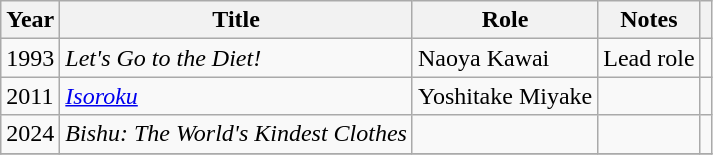<table class="wikitable">
<tr>
<th>Year</th>
<th>Title</th>
<th>Role</th>
<th>Notes</th>
<th></th>
</tr>
<tr>
<td>1993</td>
<td><em>Let's Go to the Diet! </em></td>
<td>Naoya Kawai</td>
<td>Lead role</td>
<td></td>
</tr>
<tr>
<td>2011</td>
<td><em><a href='#'>Isoroku</a></em></td>
<td>Yoshitake Miyake</td>
<td></td>
<td></td>
</tr>
<tr>
<td>2024</td>
<td><em>Bishu: The World's Kindest Clothes</em></td>
<td></td>
<td></td>
<td></td>
</tr>
<tr>
</tr>
</table>
